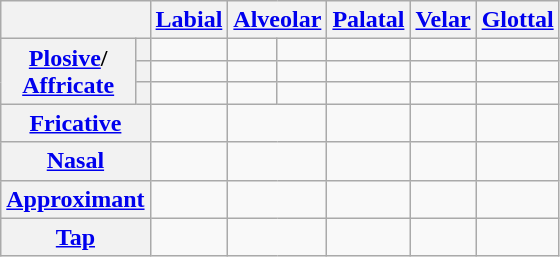<table class="wikitable" style="text-align:center;">
<tr>
<th colspan="2"></th>
<th><a href='#'>Labial</a></th>
<th colspan="2"><a href='#'>Alveolar</a></th>
<th><a href='#'>Palatal</a></th>
<th><a href='#'>Velar</a></th>
<th><a href='#'>Glottal</a></th>
</tr>
<tr>
<th rowspan="3"><a href='#'>Plosive</a>/<br><a href='#'>Affricate</a></th>
<th></th>
<td></td>
<td></td>
<td></td>
<td></td>
<td></td>
<td></td>
</tr>
<tr>
<th></th>
<td></td>
<td></td>
<td></td>
<td></td>
<td></td>
<td></td>
</tr>
<tr>
<th></th>
<td></td>
<td></td>
<td></td>
<td></td>
<td></td>
<td></td>
</tr>
<tr>
<th colspan="2"><a href='#'>Fricative</a></th>
<td></td>
<td colspan="2"></td>
<td></td>
<td></td>
<td></td>
</tr>
<tr>
<th colspan="2"><a href='#'>Nasal</a></th>
<td></td>
<td colspan="2"></td>
<td></td>
<td></td>
<td></td>
</tr>
<tr>
<th colspan="2"><a href='#'>Approximant</a></th>
<td></td>
<td colspan="2"></td>
<td></td>
<td></td>
<td></td>
</tr>
<tr>
<th colspan="2"><a href='#'>Tap</a></th>
<td></td>
<td colspan="2"></td>
<td></td>
<td></td>
<td></td>
</tr>
</table>
